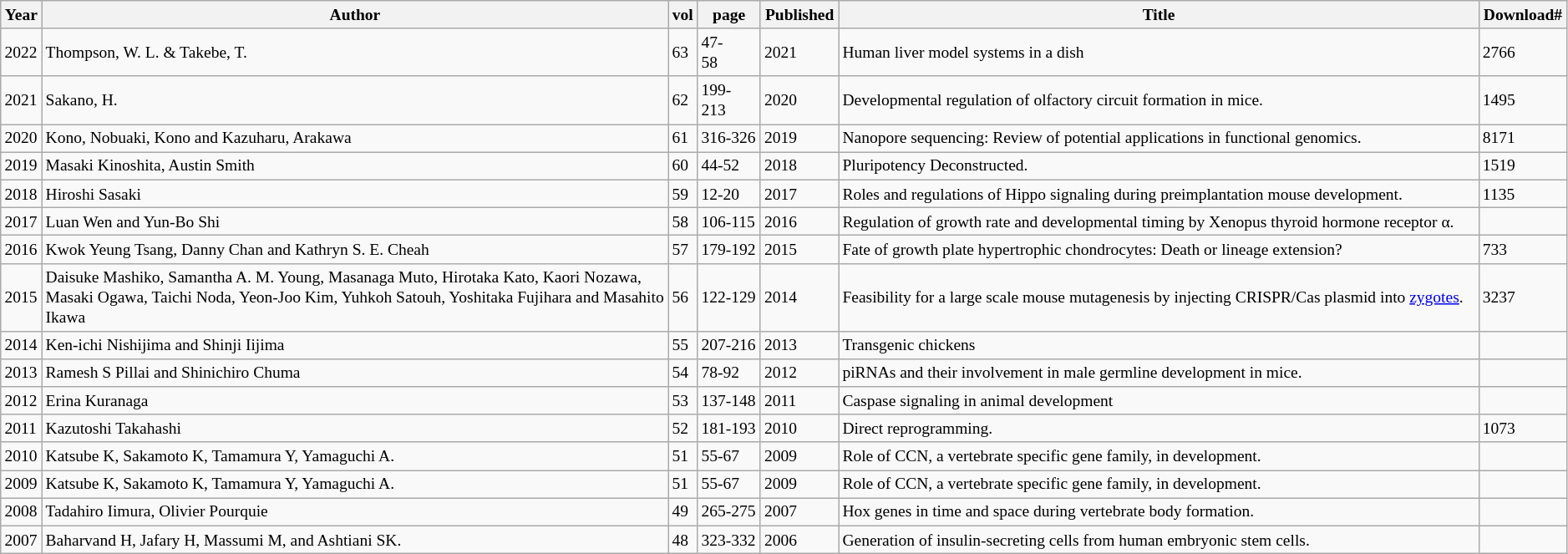<table class="wikitable" style="font-size:small">
<tr>
<th>Year</th>
<th style="width:40%;">Author</th>
<th>vol</th>
<th>page</th>
<th>Published</th>
<th>Title</th>
<th>Download#</th>
</tr>
<tr>
<td>2022</td>
<td>Thompson, W. L. & Takebe, T.</td>
<td>63</td>
<td>47-<br>58</td>
<td>2021</td>
<td>Human liver model systems in a dish</td>
<td>2766</td>
</tr>
<tr>
<td>2021</td>
<td>Sakano, H.</td>
<td>62</td>
<td>199-<br>213</td>
<td>2020</td>
<td>Developmental regulation of olfactory circuit formation in mice.</td>
<td>1495</td>
</tr>
<tr>
<td>2020</td>
<td>Kono, Nobuaki, Kono and Kazuharu, Arakawa</td>
<td>61</td>
<td>316-326</td>
<td>2019</td>
<td>Nanopore sequencing: Review of potential applications in functional genomics.</td>
<td>8171</td>
</tr>
<tr>
<td>2019</td>
<td>Masaki Kinoshita, Austin Smith</td>
<td>60</td>
<td>44-52</td>
<td>2018</td>
<td>Pluripotency Deconstructed.</td>
<td>1519</td>
</tr>
<tr>
<td>2018</td>
<td>Hiroshi Sasaki</td>
<td>59</td>
<td>12-20</td>
<td>2017</td>
<td>Roles and regulations of Hippo signaling during preimplantation mouse development.</td>
<td>1135</td>
</tr>
<tr>
<td>2017</td>
<td>Luan Wen and Yun-Bo Shi</td>
<td>58</td>
<td>106-115</td>
<td>2016</td>
<td>Regulation of growth rate and developmental timing by Xenopus thyroid hormone receptor α.</td>
<td></td>
</tr>
<tr>
<td>2016</td>
<td>Kwok Yeung Tsang, Danny Chan and Kathryn S. E. Cheah</td>
<td>57</td>
<td>179-192</td>
<td>2015</td>
<td>Fate of growth plate hypertrophic chondrocytes: Death or lineage extension?</td>
<td>733</td>
</tr>
<tr>
<td>2015</td>
<td>Daisuke Mashiko, Samantha A. M. Young, Masanaga Muto, Hirotaka Kato, Kaori Nozawa, Masaki Ogawa, Taichi Noda, Yeon-Joo Kim, Yuhkoh Satouh, Yoshitaka Fujihara and Masahito Ikawa</td>
<td>56</td>
<td>122-129</td>
<td>2014</td>
<td>Feasibility for a large scale mouse mutagenesis by injecting CRISPR/Cas plasmid into <a href='#'>zygotes</a>.</td>
<td>3237</td>
</tr>
<tr>
<td>2014</td>
<td>Ken-ichi Nishijima and Shinji Iijima</td>
<td>55</td>
<td>207-216</td>
<td>2013</td>
<td>Transgenic chickens</td>
<td></td>
</tr>
<tr>
<td>2013</td>
<td>Ramesh S Pillai and Shinichiro Chuma</td>
<td>54</td>
<td>78-92</td>
<td>2012</td>
<td>piRNAs and their involvement in male germline development in mice.</td>
<td></td>
</tr>
<tr>
<td>2012</td>
<td>Erina Kuranaga</td>
<td>53</td>
<td>137-148</td>
<td>2011</td>
<td>Caspase signaling in animal development</td>
<td></td>
</tr>
<tr>
<td>2011</td>
<td>Kazutoshi Takahashi</td>
<td>52</td>
<td>181-193</td>
<td>2010</td>
<td>Direct reprogramming.</td>
<td>1073</td>
</tr>
<tr>
<td>2010</td>
<td>Katsube K, Sakamoto K, Tamamura Y, Yamaguchi A.</td>
<td>51</td>
<td>55-67</td>
<td>2009</td>
<td>Role of CCN, a vertebrate specific gene family, in development.</td>
<td></td>
</tr>
<tr>
<td>2009</td>
<td>Katsube K, Sakamoto K, Tamamura Y, Yamaguchi A.</td>
<td>51</td>
<td>55-67</td>
<td>2009</td>
<td>Role of CCN, a vertebrate specific gene family, in development.</td>
<td></td>
</tr>
<tr>
<td>2008</td>
<td>Tadahiro Iimura, Olivier Pourquie</td>
<td>49</td>
<td>265-275</td>
<td>2007</td>
<td>Hox genes in time and space during vertebrate body formation.</td>
<td></td>
</tr>
<tr>
<td>2007</td>
<td>Baharvand H, Jafary H, Massumi M, and Ashtiani SK.</td>
<td>48</td>
<td>323-332</td>
<td>2006</td>
<td>Generation of insulin-secreting cells from human embryonic stem cells.</td>
<td></td>
</tr>
</table>
